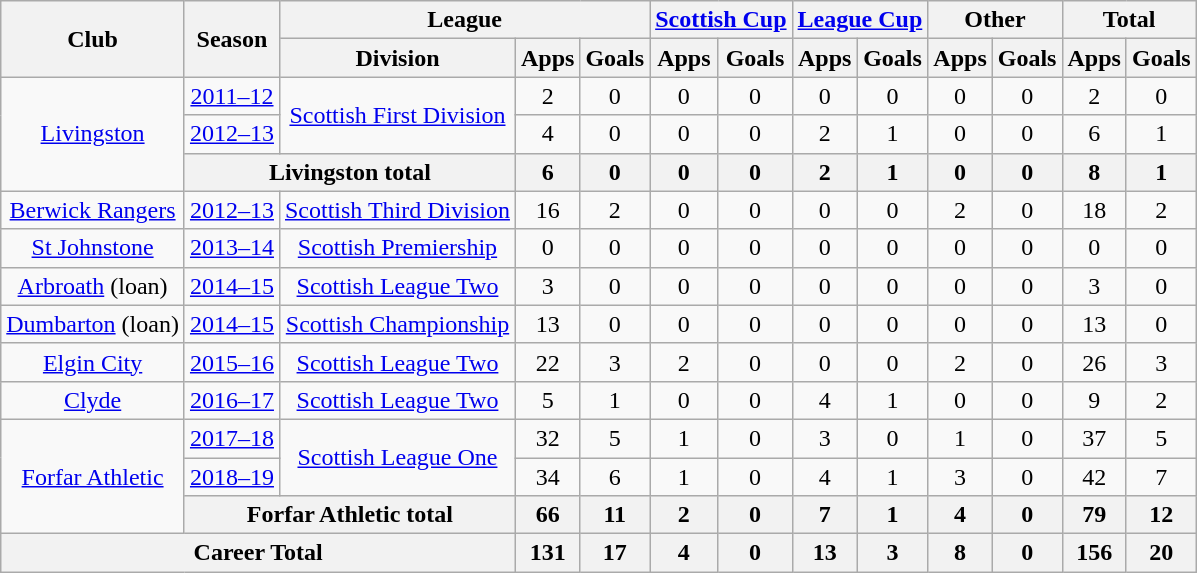<table class="wikitable" style="text-align:center">
<tr>
<th rowspan=2>Club</th>
<th rowspan=2>Season</th>
<th colspan=3>League</th>
<th colspan=2><a href='#'>Scottish Cup</a></th>
<th colspan=2><a href='#'>League Cup</a></th>
<th colspan=2>Other</th>
<th colspan=2>Total</th>
</tr>
<tr>
<th>Division</th>
<th>Apps</th>
<th>Goals</th>
<th>Apps</th>
<th>Goals</th>
<th>Apps</th>
<th>Goals</th>
<th>Apps</th>
<th>Goals</th>
<th>Apps</th>
<th>Goals</th>
</tr>
<tr>
<td rowspan="3"><a href='#'>Livingston</a></td>
<td><a href='#'>2011–12</a></td>
<td rowspan="2"><a href='#'>Scottish First Division</a></td>
<td>2</td>
<td>0</td>
<td>0</td>
<td>0</td>
<td>0</td>
<td>0</td>
<td>0</td>
<td>0</td>
<td>2</td>
<td>0</td>
</tr>
<tr>
<td><a href='#'>2012–13</a></td>
<td>4</td>
<td>0</td>
<td>0</td>
<td>0</td>
<td>2</td>
<td>1</td>
<td>0</td>
<td>0</td>
<td>6</td>
<td>1</td>
</tr>
<tr>
<th colspan="2">Livingston total</th>
<th>6</th>
<th>0</th>
<th>0</th>
<th>0</th>
<th>2</th>
<th>1</th>
<th>0</th>
<th>0</th>
<th>8</th>
<th>1</th>
</tr>
<tr>
<td><a href='#'>Berwick Rangers</a></td>
<td><a href='#'>2012–13</a></td>
<td><a href='#'>Scottish Third Division</a></td>
<td>16</td>
<td>2</td>
<td>0</td>
<td>0</td>
<td>0</td>
<td>0</td>
<td>2</td>
<td>0</td>
<td>18</td>
<td>2</td>
</tr>
<tr>
<td><a href='#'>St Johnstone</a></td>
<td><a href='#'>2013–14</a></td>
<td><a href='#'>Scottish Premiership</a></td>
<td>0</td>
<td>0</td>
<td>0</td>
<td>0</td>
<td>0</td>
<td>0</td>
<td>0</td>
<td>0</td>
<td>0</td>
<td>0</td>
</tr>
<tr>
<td><a href='#'>Arbroath</a> (loan)</td>
<td><a href='#'>2014–15</a></td>
<td><a href='#'>Scottish League Two</a></td>
<td>3</td>
<td>0</td>
<td>0</td>
<td>0</td>
<td>0</td>
<td>0</td>
<td>0</td>
<td>0</td>
<td>3</td>
<td>0</td>
</tr>
<tr>
<td><a href='#'>Dumbarton</a> (loan)</td>
<td><a href='#'>2014–15</a></td>
<td><a href='#'>Scottish Championship</a></td>
<td>13</td>
<td>0</td>
<td>0</td>
<td>0</td>
<td>0</td>
<td>0</td>
<td>0</td>
<td>0</td>
<td>13</td>
<td>0</td>
</tr>
<tr>
<td><a href='#'>Elgin City</a></td>
<td><a href='#'>2015–16</a></td>
<td><a href='#'>Scottish League Two</a></td>
<td>22</td>
<td>3</td>
<td>2</td>
<td>0</td>
<td>0</td>
<td>0</td>
<td>2</td>
<td>0</td>
<td>26</td>
<td>3</td>
</tr>
<tr>
<td><a href='#'>Clyde</a></td>
<td><a href='#'>2016–17</a></td>
<td><a href='#'>Scottish League Two</a></td>
<td>5</td>
<td>1</td>
<td>0</td>
<td>0</td>
<td>4</td>
<td>1</td>
<td>0</td>
<td>0</td>
<td>9</td>
<td>2</td>
</tr>
<tr>
<td rowspan="3"><a href='#'>Forfar Athletic</a></td>
<td><a href='#'>2017–18</a></td>
<td rowspan="2"><a href='#'>Scottish League One</a></td>
<td>32</td>
<td>5</td>
<td>1</td>
<td>0</td>
<td>3</td>
<td>0</td>
<td>1</td>
<td>0</td>
<td>37</td>
<td>5</td>
</tr>
<tr>
<td><a href='#'>2018–19</a></td>
<td>34</td>
<td>6</td>
<td>1</td>
<td>0</td>
<td>4</td>
<td>1</td>
<td>3</td>
<td>0</td>
<td>42</td>
<td>7</td>
</tr>
<tr>
<th colspan="2">Forfar Athletic total</th>
<th>66</th>
<th>11</th>
<th>2</th>
<th>0</th>
<th>7</th>
<th>1</th>
<th>4</th>
<th>0</th>
<th>79</th>
<th>12</th>
</tr>
<tr>
<th colspan="3">Career Total</th>
<th>131</th>
<th>17</th>
<th>4</th>
<th>0</th>
<th>13</th>
<th>3</th>
<th>8</th>
<th>0</th>
<th>156</th>
<th>20</th>
</tr>
</table>
